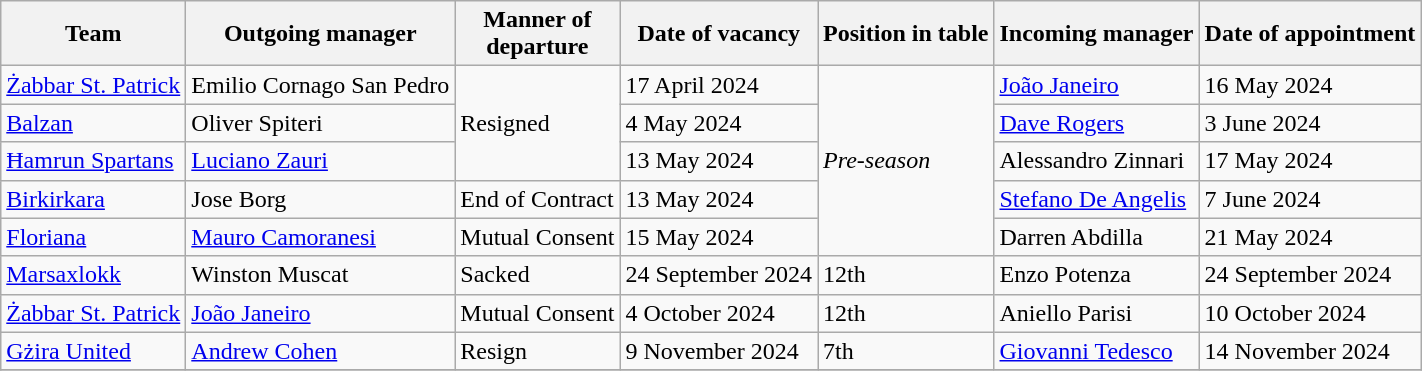<table class="wikitable sortable">
<tr>
<th>Team</th>
<th>Outgoing manager</th>
<th>Manner of<br>departure</th>
<th>Date of vacancy</th>
<th>Position in table</th>
<th>Incoming manager</th>
<th>Date of appointment</th>
</tr>
<tr>
<td><a href='#'>Żabbar St. Patrick</a></td>
<td> Emilio Cornago San Pedro</td>
<td rowspan="3">Resigned</td>
<td>17 April 2024</td>
<td rowspan="5"><em>Pre-season</em></td>
<td> <a href='#'>João Janeiro</a></td>
<td>16 May 2024</td>
</tr>
<tr>
<td><a href='#'>Balzan</a></td>
<td> Oliver Spiteri</td>
<td>4 May 2024</td>
<td> <a href='#'>Dave Rogers</a></td>
<td>3 June 2024</td>
</tr>
<tr>
<td><a href='#'>Ħamrun Spartans</a></td>
<td> <a href='#'>Luciano Zauri</a></td>
<td>13 May 2024</td>
<td> Alessandro Zinnari</td>
<td>17 May 2024</td>
</tr>
<tr>
<td><a href='#'>Birkirkara</a></td>
<td> Jose Borg</td>
<td>End of Contract</td>
<td>13 May 2024</td>
<td> <a href='#'>Stefano De Angelis</a></td>
<td>7 June 2024</td>
</tr>
<tr>
<td><a href='#'>Floriana</a></td>
<td> <a href='#'>Mauro Camoranesi</a></td>
<td>Mutual Consent</td>
<td>15 May 2024</td>
<td> Darren Abdilla</td>
<td>21 May 2024</td>
</tr>
<tr>
<td><a href='#'>Marsaxlokk</a></td>
<td> Winston Muscat</td>
<td>Sacked</td>
<td>24 September 2024</td>
<td>12th</td>
<td> Enzo Potenza</td>
<td>24 September 2024</td>
</tr>
<tr>
<td><a href='#'>Żabbar St. Patrick</a></td>
<td> <a href='#'>João Janeiro</a></td>
<td>Mutual Consent</td>
<td>4 October 2024</td>
<td>12th</td>
<td> Aniello Parisi</td>
<td>10 October 2024</td>
</tr>
<tr>
<td><a href='#'>Gżira United</a></td>
<td> <a href='#'>Andrew Cohen</a></td>
<td>Resign</td>
<td>9 November 2024</td>
<td>7th</td>
<td> <a href='#'>Giovanni Tedesco</a></td>
<td>14 November 2024</td>
</tr>
<tr>
</tr>
</table>
